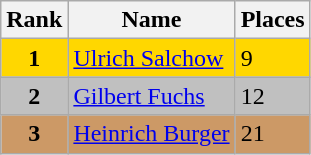<table class="wikitable">
<tr>
<th>Rank</th>
<th>Name</th>
<th>Places</th>
</tr>
<tr bgcolor=gold>
<td align=center><strong>1</strong></td>
<td> <a href='#'>Ulrich Salchow</a></td>
<td>9</td>
</tr>
<tr bgcolor=silver>
<td align=center><strong>2</strong></td>
<td> <a href='#'>Gilbert Fuchs</a></td>
<td>12</td>
</tr>
<tr bgcolor=cc9966>
<td align=center><strong>3</strong></td>
<td> <a href='#'>Heinrich Burger</a></td>
<td>21</td>
</tr>
</table>
